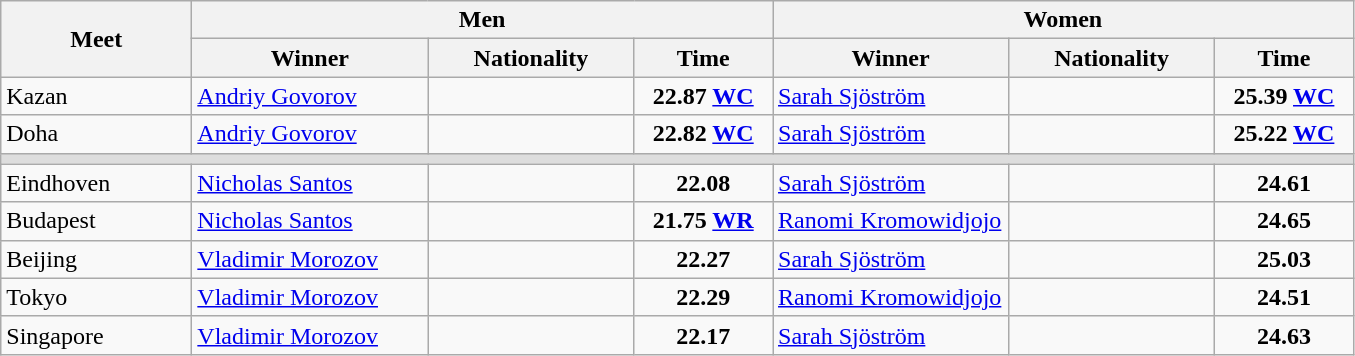<table class="wikitable">
<tr>
<th width=120 rowspan=2>Meet</th>
<th colspan=3>Men</th>
<th colspan=3>Women</th>
</tr>
<tr>
<th width=150>Winner</th>
<th width=130>Nationality</th>
<th width=85>Time</th>
<th width=150>Winner</th>
<th width=130>Nationality</th>
<th width=85>Time</th>
</tr>
<tr>
<td>Kazan</td>
<td><a href='#'>Andriy Govorov</a></td>
<td></td>
<td align=center><strong>22.87 <a href='#'>WC</a></strong></td>
<td><a href='#'>Sarah Sjöström</a></td>
<td></td>
<td align=center><strong>25.39 <a href='#'>WC</a></strong></td>
</tr>
<tr>
<td>Doha</td>
<td><a href='#'>Andriy Govorov</a></td>
<td></td>
<td align=center><strong>22.82 <a href='#'>WC</a></strong></td>
<td><a href='#'>Sarah Sjöström</a></td>
<td></td>
<td align=center><strong>25.22 <a href='#'>WC</a></strong></td>
</tr>
<tr bgcolor=#DDDDDD>
<td colspan=7></td>
</tr>
<tr>
<td>Eindhoven</td>
<td><a href='#'>Nicholas Santos</a></td>
<td></td>
<td align=center><strong>22.08</strong></td>
<td><a href='#'>Sarah Sjöström</a></td>
<td></td>
<td align=center><strong>24.61</strong></td>
</tr>
<tr>
<td>Budapest</td>
<td><a href='#'>Nicholas Santos</a></td>
<td></td>
<td align=center><strong>21.75 <a href='#'>WR</a></strong></td>
<td><a href='#'>Ranomi Kromowidjojo</a></td>
<td></td>
<td align=center><strong>24.65</strong></td>
</tr>
<tr>
<td>Beijing</td>
<td><a href='#'>Vladimir Morozov</a></td>
<td></td>
<td align=center><strong>22.27</strong></td>
<td><a href='#'>Sarah Sjöström</a></td>
<td></td>
<td align=center><strong>25.03</strong></td>
</tr>
<tr>
<td>Tokyo</td>
<td><a href='#'>Vladimir Morozov</a></td>
<td></td>
<td align=center><strong>22.29</strong></td>
<td><a href='#'>Ranomi Kromowidjojo</a></td>
<td></td>
<td align=center><strong>24.51</strong></td>
</tr>
<tr>
<td>Singapore</td>
<td><a href='#'>Vladimir Morozov</a></td>
<td></td>
<td align=center><strong>22.17</strong></td>
<td><a href='#'>Sarah Sjöström</a></td>
<td></td>
<td align=center><strong>24.63</strong></td>
</tr>
</table>
